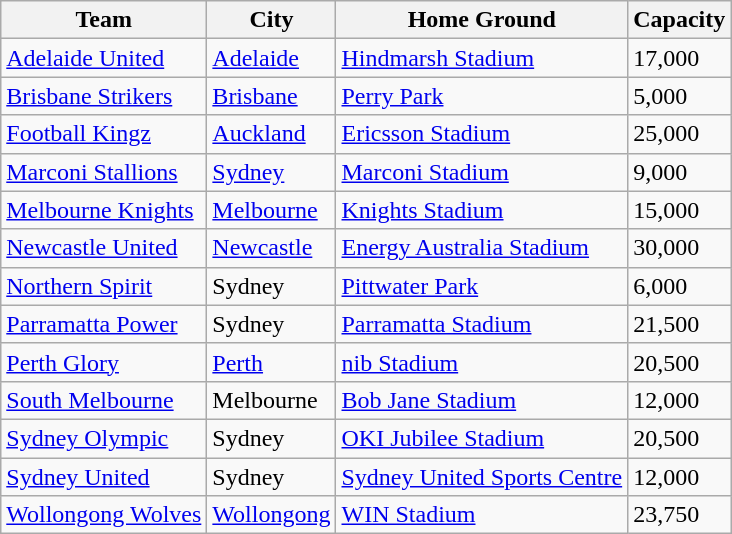<table class="wikitable sortable">
<tr>
<th>Team</th>
<th>City</th>
<th>Home Ground</th>
<th>Capacity</th>
</tr>
<tr>
<td><a href='#'>Adelaide United</a></td>
<td><a href='#'>Adelaide</a></td>
<td><a href='#'>Hindmarsh Stadium</a></td>
<td>17,000</td>
</tr>
<tr>
<td><a href='#'>Brisbane Strikers</a></td>
<td><a href='#'>Brisbane</a></td>
<td><a href='#'>Perry Park</a></td>
<td>5,000</td>
</tr>
<tr>
<td><a href='#'>Football Kingz</a></td>
<td><a href='#'>Auckland</a></td>
<td><a href='#'>Ericsson Stadium</a></td>
<td>25,000</td>
</tr>
<tr>
<td><a href='#'>Marconi Stallions</a></td>
<td><a href='#'>Sydney</a> </td>
<td><a href='#'>Marconi Stadium</a></td>
<td>9,000</td>
</tr>
<tr>
<td><a href='#'>Melbourne Knights</a></td>
<td><a href='#'>Melbourne</a> </td>
<td><a href='#'>Knights Stadium</a></td>
<td>15,000</td>
</tr>
<tr>
<td><a href='#'>Newcastle United</a></td>
<td><a href='#'>Newcastle</a></td>
<td><a href='#'>Energy Australia Stadium</a></td>
<td>30,000</td>
</tr>
<tr>
<td><a href='#'>Northern Spirit</a></td>
<td>Sydney </td>
<td><a href='#'>Pittwater Park</a></td>
<td>6,000</td>
</tr>
<tr>
<td><a href='#'>Parramatta Power</a></td>
<td>Sydney </td>
<td><a href='#'>Parramatta Stadium</a></td>
<td>21,500</td>
</tr>
<tr>
<td><a href='#'>Perth Glory</a></td>
<td><a href='#'>Perth</a></td>
<td><a href='#'>nib Stadium</a></td>
<td>20,500</td>
</tr>
<tr>
<td><a href='#'>South Melbourne</a></td>
<td>Melbourne </td>
<td><a href='#'>Bob Jane Stadium</a></td>
<td>12,000</td>
</tr>
<tr>
<td><a href='#'>Sydney Olympic</a></td>
<td>Sydney </td>
<td><a href='#'>OKI Jubilee Stadium</a></td>
<td>20,500</td>
</tr>
<tr>
<td><a href='#'>Sydney United</a></td>
<td>Sydney </td>
<td><a href='#'>Sydney United Sports Centre</a></td>
<td>12,000</td>
</tr>
<tr>
<td><a href='#'>Wollongong Wolves</a></td>
<td><a href='#'>Wollongong</a></td>
<td><a href='#'>WIN Stadium</a></td>
<td>23,750</td>
</tr>
</table>
